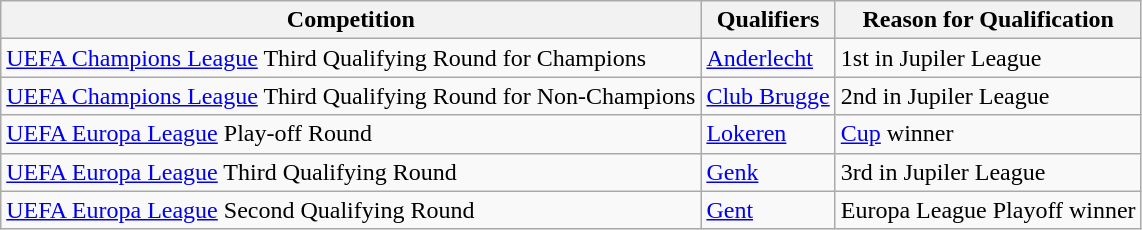<table class="wikitable">
<tr>
<th>Competition</th>
<th>Qualifiers</th>
<th>Reason for Qualification</th>
</tr>
<tr>
<td><a href='#'>UEFA Champions League</a> Third Qualifying Round for Champions</td>
<td><a href='#'>Anderlecht</a></td>
<td>1st in Jupiler League</td>
</tr>
<tr>
<td><a href='#'>UEFA Champions League</a> Third Qualifying Round for Non-Champions</td>
<td><a href='#'>Club Brugge</a></td>
<td>2nd in Jupiler League</td>
</tr>
<tr>
<td><a href='#'>UEFA Europa League</a> Play-off Round</td>
<td><a href='#'>Lokeren</a></td>
<td><a href='#'>Cup</a> winner</td>
</tr>
<tr>
<td><a href='#'>UEFA Europa League</a> Third Qualifying Round</td>
<td><a href='#'>Genk</a></td>
<td>3rd in Jupiler League</td>
</tr>
<tr>
<td><a href='#'>UEFA Europa League</a> Second Qualifying Round</td>
<td><a href='#'>Gent</a></td>
<td>Europa League Playoff winner</td>
</tr>
</table>
